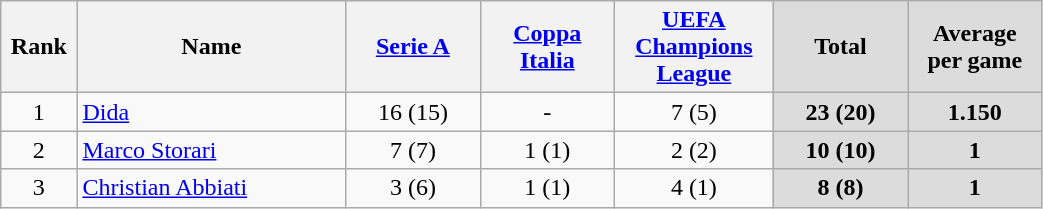<table class="wikitable" style="text-align: center;" width=55%>
<tr>
<th width=3%>Rank</th>
<th width=20%>Name</th>
<th width=10%><a href='#'>Serie A</a></th>
<th width=10%><a href='#'>Coppa Italia</a></th>
<th width=10%><a href='#'>UEFA Champions League</a></th>
<th width=10% style="background: #DCDCDC">Total</th>
<th width=10% style="background: #DCDCDC">Average per game</th>
</tr>
<tr>
<td>1</td>
<td style="text-align:left;"> <a href='#'>Dida</a></td>
<td>16 (15)</td>
<td>-</td>
<td>7 (5)</td>
<th style="background: #DCDCDC">23 (20)</th>
<th style="background: #DCDCDC">1.150</th>
</tr>
<tr>
<td>2</td>
<td style="text-align:left;"> <a href='#'>Marco Storari</a></td>
<td>7 (7)</td>
<td>1 (1)</td>
<td>2 (2)</td>
<th style="background: #DCDCDC">10 (10)</th>
<th style="background: #DCDCDC">1</th>
</tr>
<tr>
<td>3</td>
<td style="text-align:left;"> <a href='#'>Christian Abbiati</a></td>
<td>3 (6)</td>
<td>1 (1)</td>
<td>4 (1)</td>
<th style="background: #DCDCDC">8 (8)</th>
<th style="background: #DCDCDC">1</th>
</tr>
</table>
